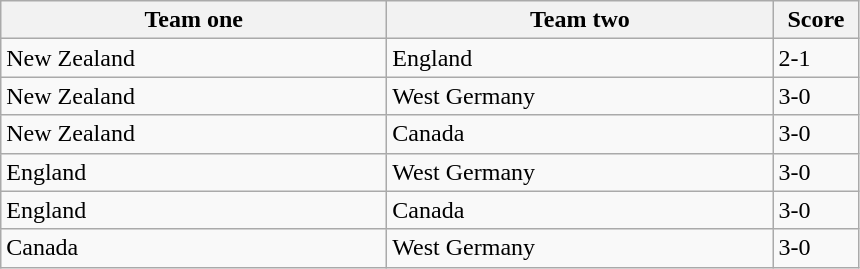<table class="wikitable">
<tr>
<th width=250>Team one</th>
<th width=250>Team two</th>
<th width=50>Score</th>
</tr>
<tr>
<td> New Zealand</td>
<td> England</td>
<td>2-1</td>
</tr>
<tr>
<td> New Zealand</td>
<td> West Germany</td>
<td>3-0</td>
</tr>
<tr>
<td> New Zealand</td>
<td> Canada</td>
<td>3-0</td>
</tr>
<tr>
<td> England</td>
<td> West Germany</td>
<td>3-0</td>
</tr>
<tr>
<td> England</td>
<td> Canada</td>
<td>3-0</td>
</tr>
<tr>
<td> Canada</td>
<td> West Germany</td>
<td>3-0</td>
</tr>
</table>
